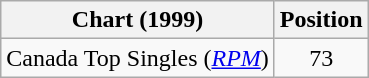<table class="wikitable sortable plainrowheaders" style="text-align:center">
<tr>
<th scope="col">Chart (1999)</th>
<th scope="col">Position</th>
</tr>
<tr>
<td>Canada Top Singles (<em><a href='#'>RPM</a></em>)</td>
<td style="text-align:center;">73</td>
</tr>
</table>
